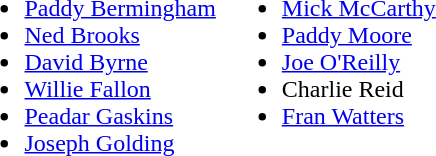<table>
<tr style="vertical-align:top">
<td><br><ul><li> <a href='#'>Paddy Bermingham</a></li><li>  <a href='#'>Ned Brooks</a></li><li> <a href='#'>David Byrne</a></li><li> <a href='#'>Willie Fallon</a></li><li> <a href='#'>Peadar Gaskins</a></li><li> <a href='#'>Joseph Golding</a></li></ul></td>
<td><br><ul><li> <a href='#'>Mick McCarthy</a></li><li>  <a href='#'>Paddy Moore</a></li><li> <a href='#'>Joe O'Reilly</a></li><li> Charlie Reid</li><li> <a href='#'>Fran Watters</a></li></ul></td>
</tr>
</table>
